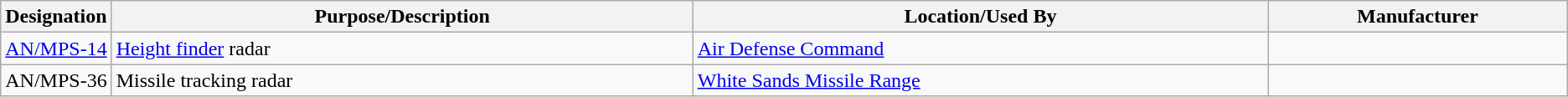<table class="wikitable sortable">
<tr>
<th scope="col">Designation</th>
<th scope="col" style="width: 500px;">Purpose/Description</th>
<th scope="col" style="width: 500px;">Location/Used By</th>
<th scope="col" style="width: 250px;">Manufacturer</th>
</tr>
<tr>
<td><a href='#'>AN/MPS-14</a></td>
<td><a href='#'>Height finder</a> radar</td>
<td><a href='#'>Air Defense Command</a></td>
<td></td>
</tr>
<tr>
<td>AN/MPS-36</td>
<td>Missile tracking radar</td>
<td><a href='#'>White Sands Missile Range</a></td>
<td></td>
</tr>
</table>
